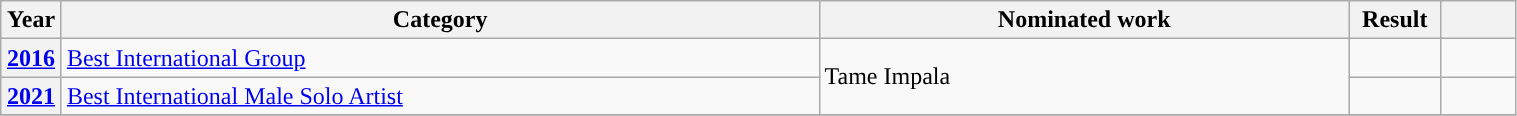<table class="wikitable plainrowheaders" style="width:80%;">
<tr>
<th scope="col" style="width:4%;">Year</th>
<th scope="col" style="width:50%;">Category</th>
<th scope="col" style="width:35%;">Nominated work</th>
<th scope="col" style="width:6%;">Result</th>
<th scope="col" style="width:6%;"></th>
</tr>
<tr>
<th scope="row"><a href='#'>2016</a></th>
<td><a href='#'>Best International Group</a></td>
<td rowspan="2">Tame Impala</td>
<td></td>
<td style="text-align:center;"></td>
</tr>
<tr>
<th scope="row"><a href='#'>2021</a></th>
<td><a href='#'>Best International Male Solo Artist</a></td>
<td></td>
<td style="text-align:center;"></td>
</tr>
<tr>
</tr>
</table>
